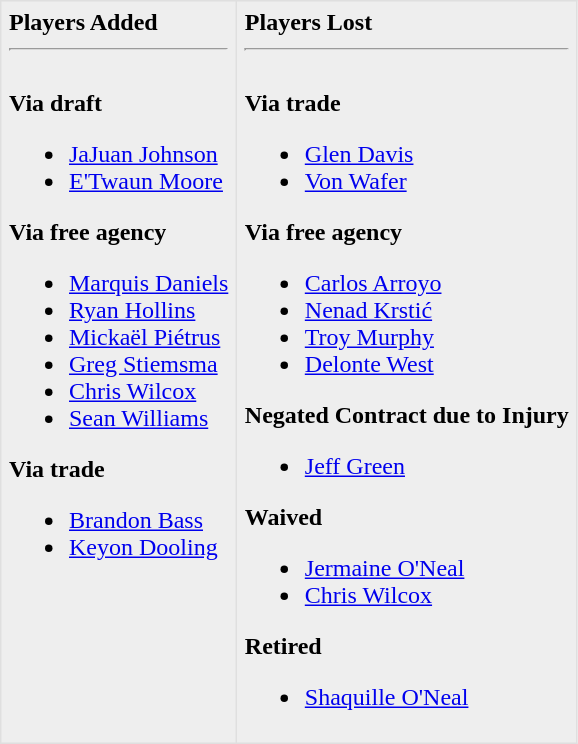<table border=1 style="border-collapse:collapse; background-color:#eeeeee" bordercolor="#DFDFDF" cellpadding="5">
<tr>
<td valign="top"><strong>Players Added</strong> <hr><br><strong>Via draft</strong><ul><li><a href='#'>JaJuan Johnson</a></li><li><a href='#'>E'Twaun Moore</a></li></ul><strong>Via free agency</strong><ul><li><a href='#'>Marquis Daniels</a></li><li><a href='#'>Ryan Hollins</a></li><li><a href='#'>Mickaël Piétrus</a></li><li><a href='#'>Greg Stiemsma</a></li><li><a href='#'>Chris Wilcox</a></li><li><a href='#'>Sean Williams</a></li></ul><strong>Via trade</strong><ul><li><a href='#'>Brandon Bass</a></li><li><a href='#'>Keyon Dooling</a></li></ul></td>
<td valign="top"><strong>Players Lost</strong> <hr><br><strong>Via trade</strong><ul><li><a href='#'>Glen Davis</a></li><li><a href='#'>Von Wafer</a></li></ul><strong>Via free agency</strong><ul><li><a href='#'>Carlos Arroyo</a></li><li><a href='#'>Nenad Krstić</a></li><li><a href='#'>Troy Murphy</a></li><li><a href='#'>Delonte West</a></li></ul><strong>Negated Contract due to Injury</strong><ul><li><a href='#'>Jeff Green</a></li></ul><strong>Waived</strong><ul><li><a href='#'>Jermaine O'Neal</a></li><li><a href='#'>Chris Wilcox</a></li></ul><strong>Retired</strong><ul><li><a href='#'>Shaquille O'Neal</a></li></ul></td>
</tr>
</table>
